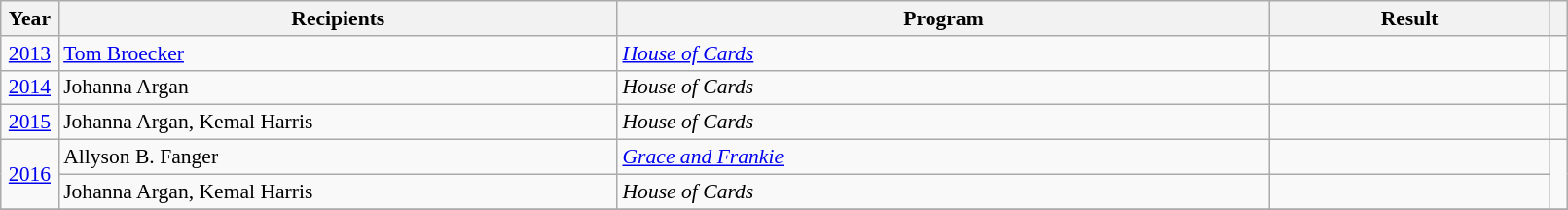<table class="wikitable plainrowheaders" style="font-size: 90%" width=85%>
<tr>
<th scope="col" style="width:2%;">Year</th>
<th scope="col" style="width:30%;">Recipients</th>
<th scope="col" style="width:35%;">Program</th>
<th scope="col" style="width:15%;">Result</th>
<th scope="col" class="unsortable" style="width:1%;"></th>
</tr>
<tr>
<td style="text-align:center;"><a href='#'>2013</a></td>
<td><a href='#'>Tom Broecker</a></td>
<td><em><a href='#'>House of Cards</a></em></td>
<td></td>
<td style="text-align:center;"></td>
</tr>
<tr>
<td style="text-align:center;"><a href='#'>2014</a></td>
<td>Johanna Argan</td>
<td><em>House of Cards</em></td>
<td></td>
<td style="text-align:center;"></td>
</tr>
<tr>
<td style="text-align:center;"><a href='#'>2015</a></td>
<td>Johanna Argan, Kemal Harris</td>
<td><em>House of Cards</em></td>
<td></td>
<td style="text-align:center;"></td>
</tr>
<tr>
<td rowspan="2" style="text-align:center;"><a href='#'>2016</a></td>
<td>Allyson B. Fanger</td>
<td><em><a href='#'>Grace and Frankie</a></em></td>
<td></td>
<td rowspan="2" style="text-align:center;"></td>
</tr>
<tr>
<td>Johanna Argan, Kemal Harris</td>
<td><em>House of Cards</em></td>
<td></td>
</tr>
<tr>
</tr>
</table>
